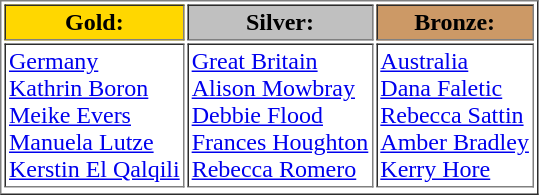<table border="1" Cellpadding="2">
<tr>
<td style="text-align:center;background-color:gold;"><strong>Gold:</strong></td>
<td style="text-align:center;background-color:silver;"><strong>Silver:</strong></td>
<td style="text-align:center;background-color:#CC9966;"><strong>Bronze:</strong></td>
</tr>
<tr>
<td> <a href='#'>Germany</a><br><a href='#'>Kathrin Boron</a><br><a href='#'>Meike Evers</a><br><a href='#'>Manuela Lutze</a><br><a href='#'>Kerstin El Qalqili</a></td>
<td> <a href='#'>Great Britain</a><br><a href='#'>Alison Mowbray</a><br><a href='#'>Debbie Flood</a><br><a href='#'>Frances Houghton</a><br><a href='#'>Rebecca Romero</a></td>
<td> <a href='#'>Australia</a><br><a href='#'>Dana Faletic</a><br><a href='#'>Rebecca Sattin</a><br><a href='#'>Amber Bradley</a><br><a href='#'>Kerry Hore</a></td>
</tr>
<tr>
</tr>
</table>
